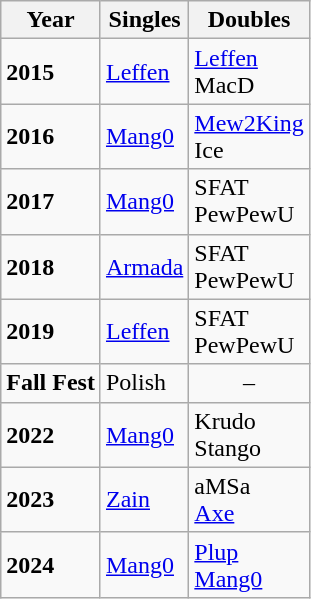<table class="wikitable">
<tr>
<th>Year</th>
<th>Singles</th>
<th>Doubles</th>
</tr>
<tr>
<td><strong>2015</strong></td>
<td> <a href='#'>Leffen</a></td>
<td> <a href='#'>Leffen</a> <br>  MacD</td>
</tr>
<tr>
<td><strong>2016</strong></td>
<td> <a href='#'>Mang0</a></td>
<td> <a href='#'>Mew2King</a> <br>  Ice</td>
</tr>
<tr>
<td><strong>2017</strong></td>
<td> <a href='#'>Mang0</a></td>
<td> SFAT <br>  PewPewU</td>
</tr>
<tr>
<td><strong>2018</strong></td>
<td> <a href='#'>Armada</a></td>
<td> SFAT <br>  PewPewU</td>
</tr>
<tr>
<td><strong>2019</strong></td>
<td> <a href='#'>Leffen</a></td>
<td> SFAT <br>  PewPewU</td>
</tr>
<tr>
<td><strong>Fall Fest</strong></td>
<td> Polish</td>
<td align="center">–</td>
</tr>
<tr>
<td><strong>2022</strong></td>
<td> <a href='#'>Mang0</a></td>
<td> Krudo <br>  Stango</td>
</tr>
<tr>
<td><strong>2023</strong></td>
<td> <a href='#'>Zain</a></td>
<td> aMSa <br>  <a href='#'>Axe</a></td>
</tr>
<tr>
<td><strong>2024</strong></td>
<td> <a href='#'>Mang0</a></td>
<td> <a href='#'>Plup</a> <br>  <a href='#'>Mang0</a></td>
</tr>
</table>
